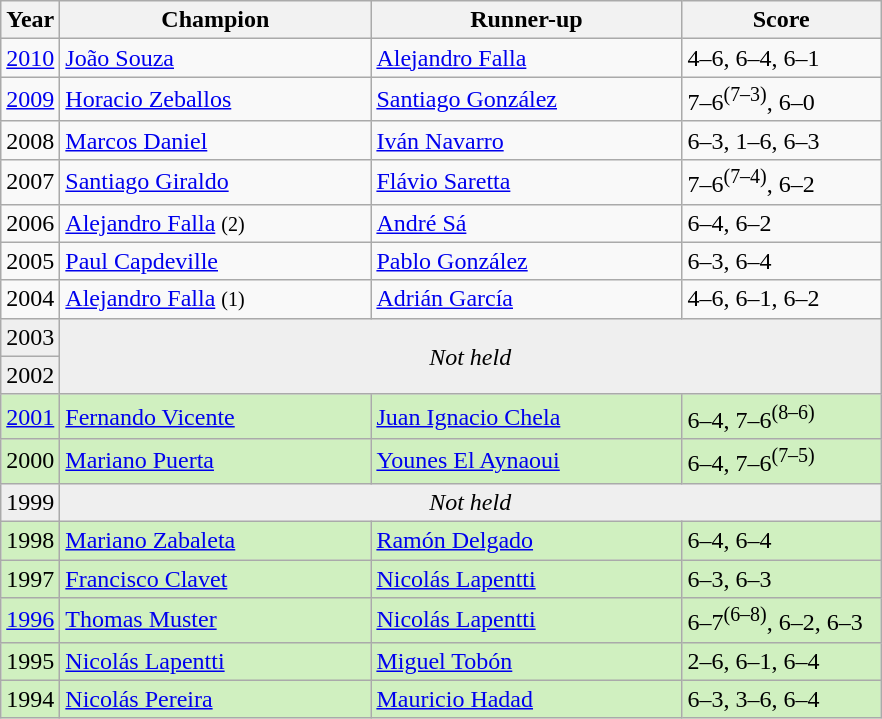<table class="wikitable">
<tr>
<th>Year</th>
<th width="200">Champion</th>
<th width="200">Runner-up</th>
<th width="125">Score</th>
</tr>
<tr>
<td><a href='#'>2010</a></td>
<td> <a href='#'>João Souza</a></td>
<td> <a href='#'>Alejandro Falla</a></td>
<td>4–6, 6–4, 6–1</td>
</tr>
<tr>
<td><a href='#'>2009</a></td>
<td> <a href='#'>Horacio Zeballos</a></td>
<td> <a href='#'>Santiago González</a></td>
<td>7–6<sup>(7–3)</sup>, 6–0</td>
</tr>
<tr>
<td>2008</td>
<td> <a href='#'>Marcos Daniel</a></td>
<td> <a href='#'>Iván Navarro</a></td>
<td>6–3, 1–6, 6–3</td>
</tr>
<tr>
<td>2007</td>
<td> <a href='#'>Santiago Giraldo</a></td>
<td> <a href='#'>Flávio Saretta</a></td>
<td>7–6<sup>(7–4)</sup>, 6–2</td>
</tr>
<tr>
<td>2006</td>
<td> <a href='#'>Alejandro Falla</a> <small>(2)</small></td>
<td> <a href='#'>André Sá</a></td>
<td>6–4, 6–2</td>
</tr>
<tr>
<td>2005</td>
<td> <a href='#'>Paul Capdeville</a></td>
<td> <a href='#'>Pablo González</a></td>
<td>6–3, 6–4</td>
</tr>
<tr>
<td>2004</td>
<td> <a href='#'>Alejandro Falla</a> <small>(1)</small></td>
<td> <a href='#'>Adrián García</a></td>
<td>4–6, 6–1, 6–2</td>
</tr>
<tr>
<td style="background:#efefef">2003</td>
<td rowspan="2" colspan=3 align=center style="background:#efefef"><em>Not held</em></td>
</tr>
<tr>
<td style="background:#efefef">2002</td>
</tr>
<tr>
<td bgcolor="d0f0c0"><a href='#'>2001</a></td>
<td bgcolor="d0f0c0"> <a href='#'>Fernando Vicente</a></td>
<td bgcolor="d0f0c0"> <a href='#'>Juan Ignacio Chela</a></td>
<td bgcolor="d0f0c0">6–4, 7–6<sup>(8–6)</sup></td>
</tr>
<tr>
<td bgcolor="d0f0c0">2000</td>
<td bgcolor="d0f0c0"> <a href='#'>Mariano Puerta</a></td>
<td bgcolor="d0f0c0"> <a href='#'>Younes El Aynaoui</a></td>
<td bgcolor="d0f0c0">6–4, 7–6<sup>(7–5)</sup></td>
</tr>
<tr>
<td style="background:#efefef">1999</td>
<td colspan=3 align=center style="background:#efefef"><em>Not held</em></td>
</tr>
<tr>
<td bgcolor="d0f0c0">1998</td>
<td bgcolor="d0f0c0"> <a href='#'>Mariano Zabaleta</a></td>
<td bgcolor="d0f0c0"> <a href='#'>Ramón Delgado</a></td>
<td bgcolor="d0f0c0">6–4, 6–4</td>
</tr>
<tr>
<td bgcolor="d0f0c0">1997</td>
<td bgcolor="d0f0c0"> <a href='#'>Francisco Clavet</a></td>
<td bgcolor="d0f0c0"> <a href='#'>Nicolás Lapentti</a></td>
<td bgcolor="d0f0c0">6–3, 6–3</td>
</tr>
<tr>
<td bgcolor="d0f0c0"><a href='#'>1996</a></td>
<td bgcolor="d0f0c0"> <a href='#'>Thomas Muster</a></td>
<td bgcolor="d0f0c0"> <a href='#'>Nicolás Lapentti</a></td>
<td bgcolor="d0f0c0">6–7<sup>(6–8)</sup>, 6–2, 6–3</td>
</tr>
<tr>
<td bgcolor="d0f0c0">1995</td>
<td bgcolor="d0f0c0"> <a href='#'>Nicolás Lapentti</a></td>
<td bgcolor="d0f0c0"> <a href='#'>Miguel Tobón</a></td>
<td bgcolor="d0f0c0">2–6, 6–1, 6–4</td>
</tr>
<tr>
<td bgcolor="d0f0c0">1994</td>
<td bgcolor="d0f0c0"> <a href='#'>Nicolás Pereira</a></td>
<td bgcolor="d0f0c0"> <a href='#'>Mauricio Hadad</a></td>
<td bgcolor="d0f0c0">6–3, 3–6, 6–4</td>
</tr>
</table>
